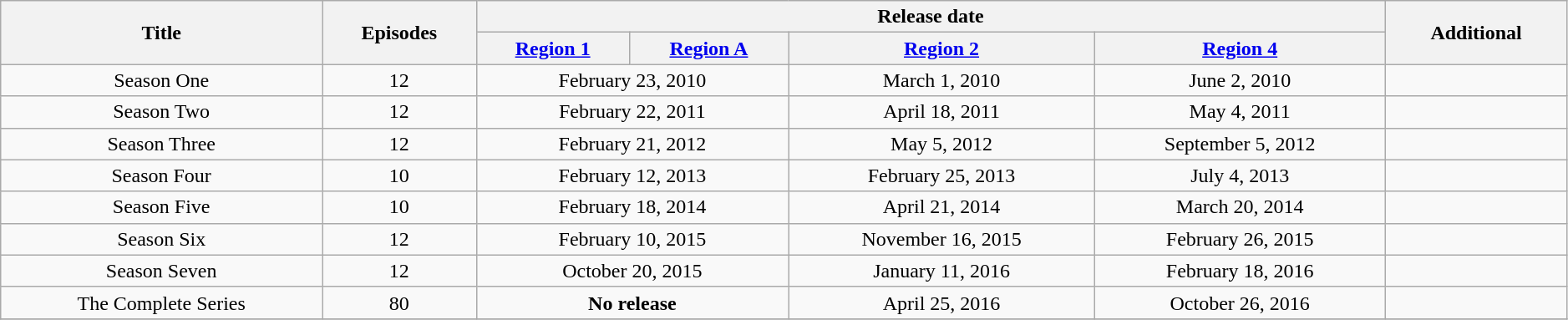<table class="wikitable"  style="width:99%; text-align:center;">
<tr>
<th rowspan="2">Title</th>
<th rowspan="2">Episodes</th>
<th colspan="4">Release date</th>
<th rowspan="2">Additional</th>
</tr>
<tr>
<th><a href='#'>Region 1</a></th>
<th><a href='#'>Region A</a></th>
<th><a href='#'>Region 2</a></th>
<th><a href='#'>Region 4</a></th>
</tr>
<tr>
<td>Season One</td>
<td>12</td>
<td colspan="2">February 23, 2010</td>
<td>March 1, 2010</td>
<td>June 2, 2010</td>
<td><br></td>
</tr>
<tr>
<td>Season Two</td>
<td>12</td>
<td colspan="2">February 22, 2011</td>
<td>April 18, 2011</td>
<td>May 4, 2011</td>
<td><br></td>
</tr>
<tr>
<td>Season Three</td>
<td>12</td>
<td colspan="2">February 21, 2012</td>
<td>May 5, 2012</td>
<td>September 5, 2012</td>
<td><br></td>
</tr>
<tr>
<td>Season Four</td>
<td>10</td>
<td colspan="2">February 12, 2013</td>
<td>February 25, 2013</td>
<td>July 4, 2013</td>
<td><br></td>
</tr>
<tr>
<td>Season Five</td>
<td>10</td>
<td colspan="2">February 18, 2014</td>
<td>April 21, 2014</td>
<td>March 20, 2014</td>
<td><br></td>
</tr>
<tr>
<td>Season Six</td>
<td>12</td>
<td colspan="2">February 10, 2015</td>
<td>November 16, 2015</td>
<td>February 26, 2015</td>
<td><br></td>
</tr>
<tr>
<td>Season Seven</td>
<td>12</td>
<td colspan="2">October 20, 2015</td>
<td>January 11, 2016</td>
<td>February 18, 2016</td>
<td><br></td>
</tr>
<tr>
<td>The Complete Series</td>
<td>80</td>
<td colspan="2"><strong>No release</strong></td>
<td>April 25, 2016</td>
<td>October 26, 2016</td>
<td><br></td>
</tr>
<tr>
</tr>
</table>
